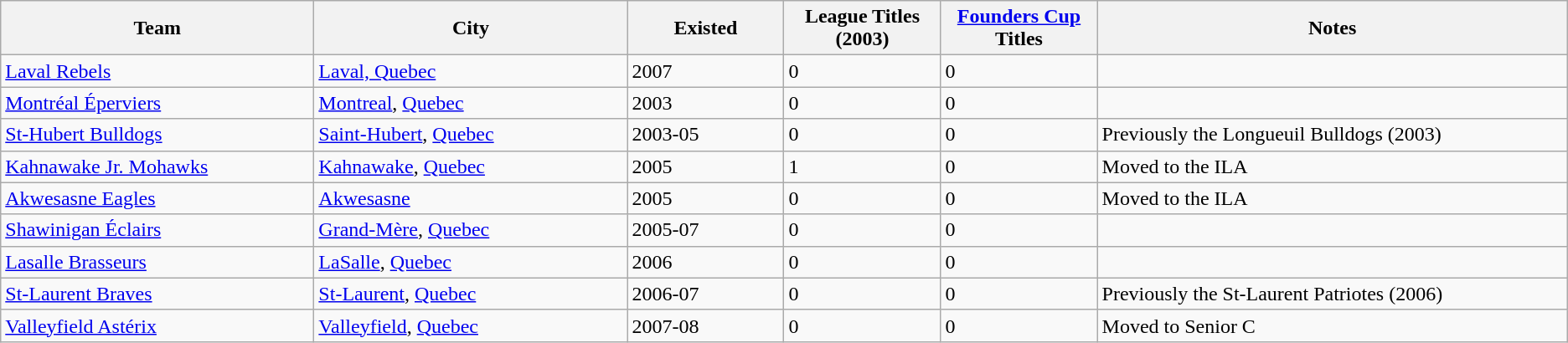<table class="wikitable sortable">
<tr>
<th bgcolor="#DDDDFF" width="20%">Team</th>
<th bgcolor="#DDDDFF" width="20%">City</th>
<th bgcolor="#DDDDFF" width="10%">Existed</th>
<th bgcolor="#DDDDFF" width="10%">League Titles (2003)</th>
<th bgcolor="#DDDDFF" width="10%"><a href='#'>Founders Cup</a> Titles</th>
<th bgcolor="#DDDDFF" width="30%" class="unsortable">Notes</th>
</tr>
<tr>
<td><a href='#'>Laval Rebels</a></td>
<td><a href='#'>Laval, Quebec</a></td>
<td>2007</td>
<td>0</td>
<td>0</td>
<td></td>
</tr>
<tr>
<td><a href='#'>Montréal Éperviers</a></td>
<td><a href='#'>Montreal</a>, <a href='#'>Quebec</a></td>
<td>2003</td>
<td>0</td>
<td>0</td>
<td></td>
</tr>
<tr>
<td><a href='#'>St-Hubert Bulldogs</a></td>
<td><a href='#'>Saint-Hubert</a>, <a href='#'>Quebec</a></td>
<td>2003-05</td>
<td>0</td>
<td>0</td>
<td>Previously the Longueuil Bulldogs (2003)</td>
</tr>
<tr>
<td><a href='#'>Kahnawake Jr. Mohawks</a></td>
<td><a href='#'>Kahnawake</a>, <a href='#'>Quebec</a></td>
<td>2005</td>
<td>1</td>
<td>0</td>
<td>Moved to the ILA</td>
</tr>
<tr>
<td><a href='#'>Akwesasne Eagles</a></td>
<td><a href='#'>Akwesasne</a></td>
<td>2005</td>
<td>0</td>
<td>0</td>
<td>Moved to the ILA</td>
</tr>
<tr>
<td><a href='#'>Shawinigan Éclairs</a></td>
<td><a href='#'>Grand-Mère</a>, <a href='#'>Quebec</a></td>
<td>2005-07</td>
<td>0</td>
<td>0</td>
<td></td>
</tr>
<tr>
<td><a href='#'>Lasalle Brasseurs</a></td>
<td><a href='#'>LaSalle</a>, <a href='#'>Quebec</a></td>
<td>2006</td>
<td>0</td>
<td>0</td>
<td></td>
</tr>
<tr>
<td><a href='#'>St-Laurent Braves</a></td>
<td><a href='#'>St-Laurent</a>, <a href='#'>Quebec</a></td>
<td>2006-07</td>
<td>0</td>
<td>0</td>
<td>Previously the St-Laurent Patriotes (2006)</td>
</tr>
<tr>
<td><a href='#'>Valleyfield Astérix</a></td>
<td><a href='#'>Valleyfield</a>, <a href='#'>Quebec</a></td>
<td>2007-08</td>
<td>0</td>
<td>0</td>
<td>Moved to Senior C</td>
</tr>
</table>
